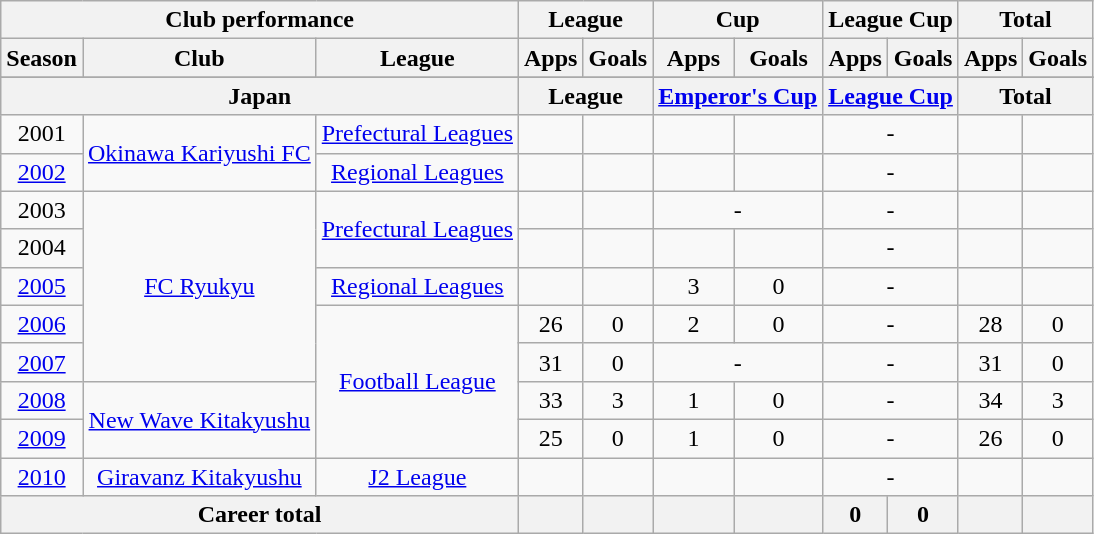<table class="wikitable" style="text-align:center">
<tr>
<th colspan=3>Club performance</th>
<th colspan=2>League</th>
<th colspan=2>Cup</th>
<th colspan=2>League Cup</th>
<th colspan=2>Total</th>
</tr>
<tr>
<th>Season</th>
<th>Club</th>
<th>League</th>
<th>Apps</th>
<th>Goals</th>
<th>Apps</th>
<th>Goals</th>
<th>Apps</th>
<th>Goals</th>
<th>Apps</th>
<th>Goals</th>
</tr>
<tr>
</tr>
<tr>
<th colspan=3>Japan</th>
<th colspan=2>League</th>
<th colspan=2><a href='#'>Emperor's Cup</a></th>
<th colspan=2><a href='#'>League Cup</a></th>
<th colspan=2>Total</th>
</tr>
<tr>
<td>2001</td>
<td rowspan="2"><a href='#'>Okinawa Kariyushi FC</a></td>
<td><a href='#'>Prefectural Leagues</a></td>
<td></td>
<td></td>
<td></td>
<td></td>
<td colspan="2">-</td>
<td></td>
<td></td>
</tr>
<tr>
<td><a href='#'>2002</a></td>
<td><a href='#'>Regional Leagues</a></td>
<td></td>
<td></td>
<td></td>
<td></td>
<td colspan="2">-</td>
<td></td>
<td></td>
</tr>
<tr>
<td>2003</td>
<td rowspan="5"><a href='#'>FC Ryukyu</a></td>
<td rowspan="2"><a href='#'>Prefectural Leagues</a></td>
<td></td>
<td></td>
<td colspan="2">-</td>
<td colspan="2">-</td>
<td></td>
<td></td>
</tr>
<tr>
<td>2004</td>
<td></td>
<td></td>
<td></td>
<td></td>
<td colspan="2">-</td>
<td></td>
<td></td>
</tr>
<tr>
<td><a href='#'>2005</a></td>
<td><a href='#'>Regional Leagues</a></td>
<td></td>
<td></td>
<td>3</td>
<td>0</td>
<td colspan="2">-</td>
<td></td>
<td></td>
</tr>
<tr>
<td><a href='#'>2006</a></td>
<td rowspan="4"><a href='#'>Football League</a></td>
<td>26</td>
<td>0</td>
<td>2</td>
<td>0</td>
<td colspan="2">-</td>
<td>28</td>
<td>0</td>
</tr>
<tr>
<td><a href='#'>2007</a></td>
<td>31</td>
<td>0</td>
<td colspan="2">-</td>
<td colspan="2">-</td>
<td>31</td>
<td>0</td>
</tr>
<tr>
<td><a href='#'>2008</a></td>
<td rowspan="2"><a href='#'>New Wave Kitakyushu</a></td>
<td>33</td>
<td>3</td>
<td>1</td>
<td>0</td>
<td colspan="2">-</td>
<td>34</td>
<td>3</td>
</tr>
<tr>
<td><a href='#'>2009</a></td>
<td>25</td>
<td>0</td>
<td>1</td>
<td>0</td>
<td colspan="2">-</td>
<td>26</td>
<td>0</td>
</tr>
<tr>
<td><a href='#'>2010</a></td>
<td><a href='#'>Giravanz Kitakyushu</a></td>
<td><a href='#'>J2 League</a></td>
<td></td>
<td></td>
<td></td>
<td></td>
<td colspan="2">-</td>
<td></td>
<td></td>
</tr>
<tr>
<th colspan=3>Career total</th>
<th></th>
<th></th>
<th></th>
<th></th>
<th>0</th>
<th>0</th>
<th></th>
<th></th>
</tr>
</table>
